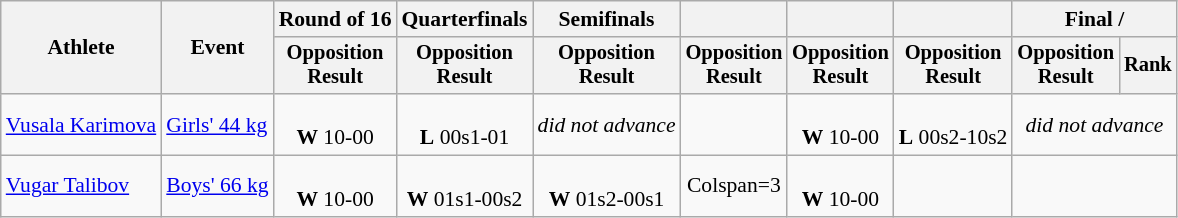<table class="wikitable" style="text-align:center;font-size:90%">
<tr>
<th rowspan=2>Athlete</th>
<th rowspan=2>Event</th>
<th>Round of 16</th>
<th>Quarterfinals</th>
<th>Semifinals</th>
<th></th>
<th></th>
<th></th>
<th colspan=2>Final / </th>
</tr>
<tr style="font-size:95%">
<th>Opposition<br>Result</th>
<th>Opposition<br>Result</th>
<th>Opposition<br>Result</th>
<th>Opposition<br>Result</th>
<th>Opposition<br>Result</th>
<th>Opposition<br>Result</th>
<th>Opposition<br>Result</th>
<th>Rank</th>
</tr>
<tr align=center>
<td align=left><a href='#'>Vusala Karimova</a></td>
<td align=left><a href='#'>Girls' 44 kg</a></td>
<td><br> <strong>W</strong> 10-00</td>
<td><br> <strong>L</strong> 00s1-01</td>
<td><em>did not advance</em></td>
<td></td>
<td><br> <strong>W</strong> 10-00</td>
<td><br> <strong>L</strong> 00s2-10s2</td>
<td Colspan=2><em>did not advance</em></td>
</tr>
<tr align=center>
<td align=left><a href='#'>Vugar Talibov</a></td>
<td align=left><a href='#'>Boys' 66 kg</a></td>
<td><br> <strong>W</strong> 10-00</td>
<td><br> <strong>W</strong> 01s1-00s2</td>
<td><br> <strong>W</strong> 01s2-00s1</td>
<td>Colspan=3 </td>
<td><br> <strong>W</strong> 10-00</td>
<td></td>
</tr>
</table>
